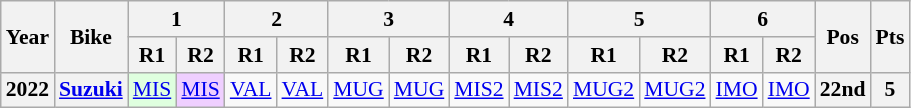<table class="wikitable" style="text-align:center; font-size:90%">
<tr>
<th valign="middle" rowspan=2>Year</th>
<th valign="middle" rowspan=2>Bike</th>
<th colspan=2>1</th>
<th colspan=2>2</th>
<th colspan=2>3</th>
<th colspan=2>4</th>
<th colspan=2>5</th>
<th colspan=2>6</th>
<th rowspan=2>Pos</th>
<th rowspan=2>Pts</th>
</tr>
<tr>
<th>R1</th>
<th>R2</th>
<th>R1</th>
<th>R2</th>
<th>R1</th>
<th>R2</th>
<th>R1</th>
<th>R2</th>
<th>R1</th>
<th>R2</th>
<th>R1</th>
<th>R2</th>
</tr>
<tr>
<th>2022</th>
<th><a href='#'>Suzuki</a></th>
<td style="background:#dfffdf;"><a href='#'>MIS</a><br></td>
<td style="background:#efcfff;"><a href='#'>MIS</a><br></td>
<td><a href='#'>VAL</a></td>
<td><a href='#'>VAL</a></td>
<td><a href='#'>MUG</a></td>
<td><a href='#'>MUG</a></td>
<td><a href='#'>MIS2</a></td>
<td><a href='#'>MIS2</a></td>
<td><a href='#'>MUG2</a></td>
<td><a href='#'>MUG2</a></td>
<td><a href='#'>IMO</a></td>
<td><a href='#'>IMO</a></td>
<th>22nd</th>
<th>5</th>
</tr>
</table>
